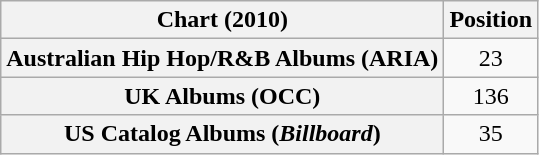<table class="wikitable sortable plainrowheaders" style="text-align:center;">
<tr>
<th>Chart (2010)</th>
<th>Position</th>
</tr>
<tr>
<th scope="row">Australian Hip Hop/R&B Albums (ARIA)</th>
<td>23</td>
</tr>
<tr>
<th scope="row">UK Albums (OCC)</th>
<td>136</td>
</tr>
<tr>
<th scope="row">US Catalog Albums (<em>Billboard</em>)</th>
<td>35</td>
</tr>
</table>
